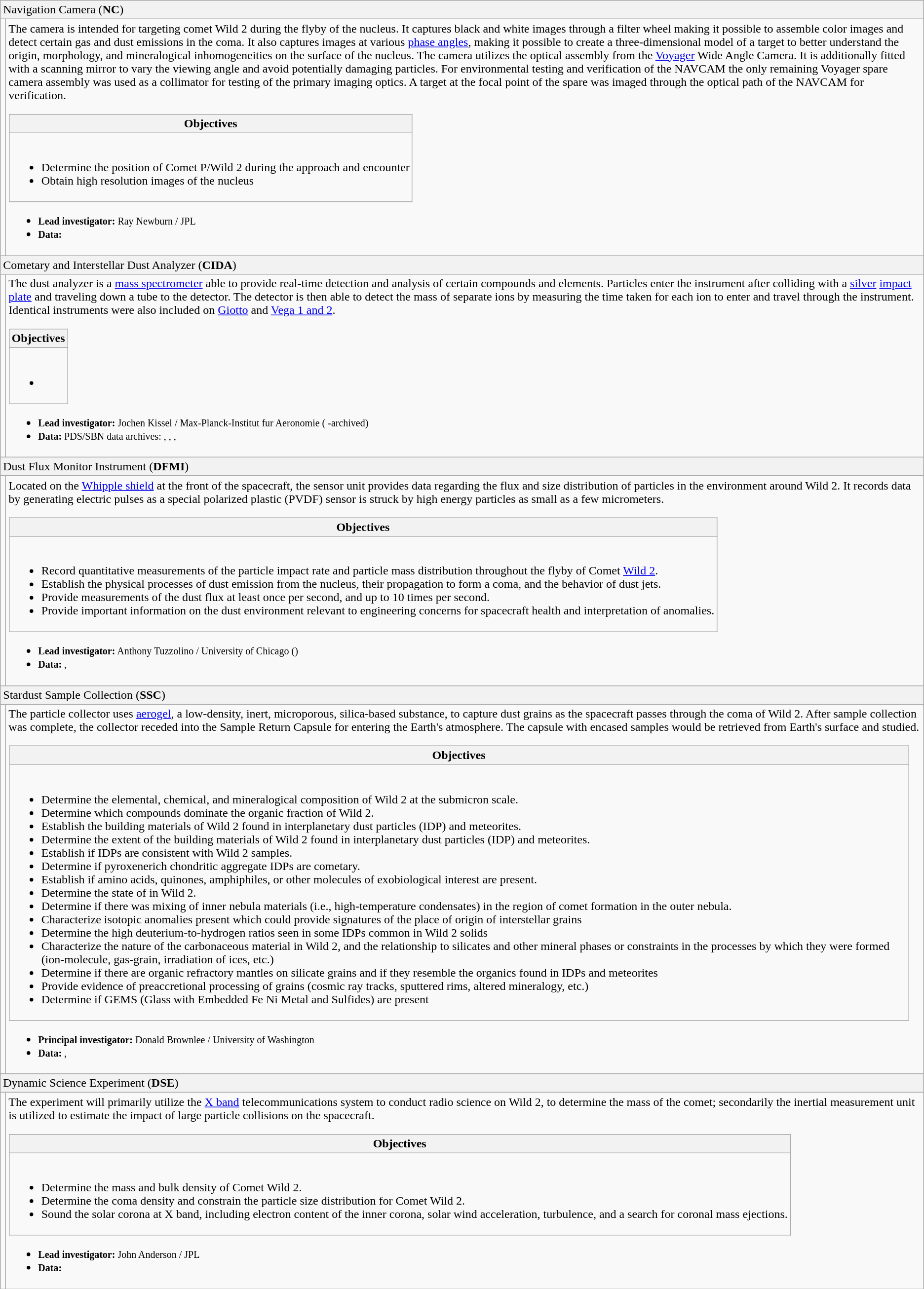<table class="wikitable">
<tr>
<td colspan="2" style="background: #f2f2f2">Navigation Camera (<strong>NC</strong>)</td>
</tr>
<tr>
<td></td>
<td>The camera is intended for targeting comet Wild 2 during the flyby of the nucleus. It captures black and white images through a filter wheel making it possible to assemble color images and detect certain gas and dust emissions in the coma. It also captures images at various <a href='#'>phase angles</a>, making it possible to create a three-dimensional model of a target to better understand the origin, morphology, and mineralogical inhomogeneities on the surface of the nucleus. The camera utilizes the optical assembly from the <a href='#'>Voyager</a> Wide Angle Camera. It is additionally fitted with a scanning mirror to vary the viewing angle and avoid potentially damaging particles. For environmental testing and verification of the NAVCAM the only remaining Voyager spare camera assembly was used as a collimator for testing of the primary imaging optics. A target at the focal point of the spare was imaged through the optical path of the NAVCAM for verification.<br><table class="wikitable collapsible collapsed">
<tr>
<th>Objectives</th>
</tr>
<tr>
<td><br><ul><li>Determine the position of Comet P/Wild 2 during the approach and encounter</li><li>Obtain high resolution images of the nucleus</li></ul></td>
</tr>
</table>
<ul><li><small><strong>Lead investigator:</strong> Ray Newburn / JPL </small></li><li><small><strong>Data:</strong> </small></li></ul></td>
</tr>
<tr>
<td colspan="2" style="background: #f2f2f2">Cometary and Interstellar Dust Analyzer (<strong>CIDA</strong>)</td>
</tr>
<tr>
<td></td>
<td>The dust analyzer is a <a href='#'>mass spectrometer</a> able to provide real-time detection and analysis of certain compounds and elements. Particles enter the instrument after colliding with a <a href='#'>silver</a> <a href='#'>impact plate</a> and traveling down a tube to the detector. The detector is then able to detect the mass of separate ions by measuring the time taken for each ion to enter and travel through the instrument. Identical instruments were also included on <a href='#'>Giotto</a> and <a href='#'>Vega 1 and 2</a>.<br><table class="wikitable collapsible collapsed">
<tr>
<th>Objectives</th>
</tr>
<tr>
<td><br><ul><li></li></ul></td>
</tr>
</table>
<ul><li><small><strong>Lead investigator:</strong> Jochen Kissel / Max-Planck-Institut fur Aeronomie ( -archived)</small></li><li><small><strong>Data:</strong> PDS/SBN data archives: , , , </small></li></ul></td>
</tr>
<tr>
<td colspan="2" style="background: #f2f2f2">Dust Flux Monitor Instrument (<strong>DFMI</strong>)</td>
</tr>
<tr>
<td></td>
<td>Located on the <a href='#'>Whipple shield</a> at the front of the spacecraft, the sensor unit provides data regarding the flux and size distribution of particles in the environment around Wild 2. It records data by generating electric pulses as a special polarized plastic (PVDF) sensor is struck by high energy particles as small as a few micrometers.<br><table class="wikitable collapsible collapsed">
<tr>
<th>Objectives</th>
</tr>
<tr>
<td><br><ul><li>Record quantitative measurements of the particle impact rate and particle mass distribution throughout the flyby of Comet <a href='#'>Wild 2</a>.</li><li>Establish the physical processes of dust emission from the nucleus, their propagation to form a coma, and the behavior of dust jets.</li><li>Provide measurements of the dust flux at least once per second, and up to 10 times per second.</li><li>Provide important information on the dust environment relevant to engineering concerns for spacecraft health and interpretation of anomalies.</li></ul></td>
</tr>
</table>
<ul><li><small><strong>Lead investigator:</strong> Anthony Tuzzolino / University of Chicago ()</small></li><li><small><strong>Data:</strong> , </small></li></ul></td>
</tr>
<tr>
<td colspan="2" style="background: #f2f2f2">Stardust Sample Collection (<strong>SSC</strong>)</td>
</tr>
<tr>
<td></td>
<td>The particle collector uses <a href='#'>aerogel</a>, a low-density, inert, microporous, silica-based substance, to capture dust grains as the spacecraft passes through the coma of Wild 2. After sample collection was complete, the collector receded into the Sample Return Capsule for entering the Earth's atmosphere. The capsule with encased samples would be retrieved from Earth's surface and studied.<br><table class="wikitable collapsible collapsed">
<tr>
<th>Objectives</th>
</tr>
<tr>
<td><br><ul><li>Determine the elemental, chemical, and mineralogical composition of Wild 2 at the submicron scale.</li><li>Determine which compounds dominate the organic fraction of Wild 2.</li><li>Establish the building materials of Wild 2 found in interplanetary dust particles (IDP) and meteorites.</li><li>Determine the extent of the building materials of Wild 2 found in interplanetary dust particles (IDP) and meteorites.</li><li>Establish if IDPs are consistent with Wild 2 samples.</li><li>Determine if pyroxenerich chondritic aggregate IDPs are cometary.</li><li>Establish if amino acids, quinones, amphiphiles, or other molecules of exobiological interest are present.</li><li>Determine the state of  in Wild 2.</li><li>Determine if there was mixing of inner nebula materials (i.e., high-temperature condensates) in the region of comet formation in the outer nebula.</li><li>Characterize isotopic anomalies present which could provide signatures of the place of origin of interstellar grains</li><li>Determine the high deuterium-to-hydrogen ratios seen in some IDPs common in Wild 2 solids</li><li>Characterize the nature of the carbonaceous material in Wild 2, and the relationship to silicates and other mineral phases or constraints in the processes by which they were formed (ion-molecule, gas-grain, irradiation of ices, etc.)</li><li>Determine if there are organic refractory mantles on silicate grains and if they resemble the organics found in IDPs and meteorites</li><li>Provide evidence of preaccretional processing of grains (cosmic ray tracks, sputtered rims, altered mineralogy, etc.)</li><li>Determine if GEMS (Glass with Embedded Fe Ni Metal and Sulfides) are present</li></ul></td>
</tr>
</table>
<ul><li><small><strong>Principal investigator:</strong> Donald Brownlee / University of Washington </small></li><li><small><strong>Data:</strong> , </small></li></ul></td>
</tr>
<tr>
<td colspan="2" style="background: #f2f2f2">Dynamic Science Experiment (<strong>DSE</strong>)</td>
</tr>
<tr>
<td></td>
<td>The experiment will primarily utilize the <a href='#'>X band</a> telecommunications system to conduct radio science on Wild 2, to determine the mass of the comet; secondarily the inertial measurement unit is utilized to estimate the impact of large particle collisions on the spacecraft.<br><table class="wikitable collapsible collapsed">
<tr>
<th>Objectives</th>
</tr>
<tr>
<td><br><ul><li>Determine the mass and bulk density of Comet Wild 2.</li><li>Determine the coma density and constrain the particle size distribution for Comet Wild 2.</li><li>Sound the solar corona at X band, including electron content of the inner corona, solar wind acceleration, turbulence, and a search for coronal mass ejections.</li></ul></td>
</tr>
</table>
<ul><li><small><strong>Lead investigator:</strong> John Anderson / JPL </small></li><li><small><strong>Data:</strong> </small></li></ul></td>
</tr>
</table>
